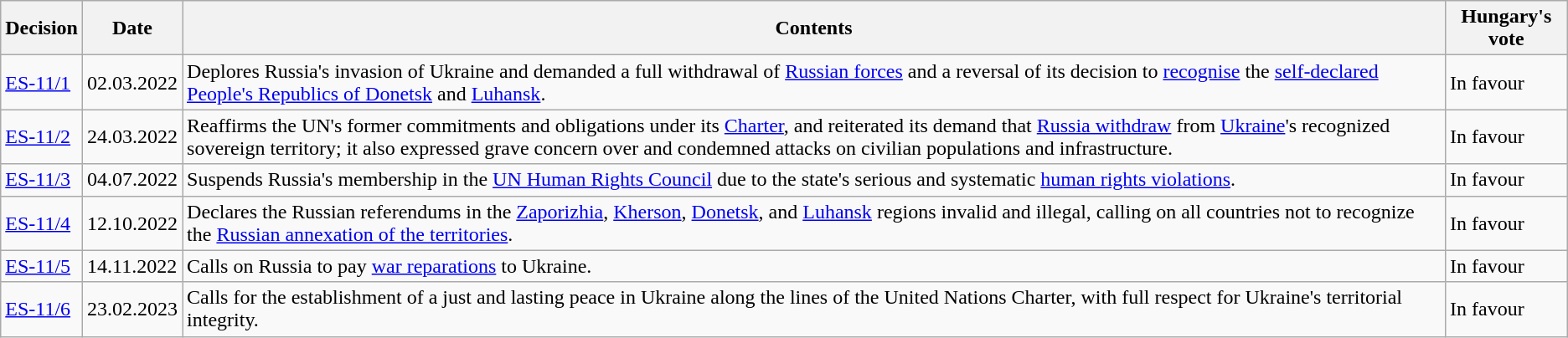<table class="wikitable">
<tr>
<th>Decision</th>
<th>Date</th>
<th>Contents</th>
<th>Hungary's vote</th>
</tr>
<tr>
<td><a href='#'>ES-11/1</a></td>
<td>02.03.2022</td>
<td>Deplores Russia's invasion of Ukraine and demanded a full withdrawal of <a href='#'>Russian forces</a> and a reversal of its decision to <a href='#'>recognise</a> the <a href='#'>self-declared</a> <a href='#'>People's Republics of Donetsk</a> and <a href='#'>Luhansk</a>.</td>
<td>In favour</td>
</tr>
<tr>
<td><a href='#'>ES-11/2</a></td>
<td>24.03.2022</td>
<td>Reaffirms the UN's former commitments and obligations under its <a href='#'>Charter</a>, and reiterated its demand that <a href='#'>Russia withdraw</a> from <a href='#'>Ukraine</a>'s recognized sovereign territory; it also expressed grave concern over and condemned attacks on civilian populations and infrastructure.</td>
<td>In favour</td>
</tr>
<tr>
<td><a href='#'>ES-11/3</a></td>
<td>04.07.2022</td>
<td>Suspends Russia's membership in the <a href='#'>UN Human Rights Council</a> due to the state's serious and systematic <a href='#'>human rights violations</a>.</td>
<td>In favour</td>
</tr>
<tr>
<td><a href='#'>ES-11/4</a></td>
<td>12.10.2022</td>
<td>Declares the Russian referendums in the <a href='#'>Zaporizhia</a>, <a href='#'>Kherson</a>, <a href='#'>Donetsk</a>, and <a href='#'>Luhansk</a> regions invalid and illegal, calling on all countries not to recognize the <a href='#'>Russian annexation of the territories</a>.</td>
<td>In favour</td>
</tr>
<tr>
<td><a href='#'>ES-11/5</a></td>
<td>14.11.2022</td>
<td>Calls on Russia to pay <a href='#'>war reparations</a> to Ukraine.</td>
<td>In favour</td>
</tr>
<tr>
<td><a href='#'>ES-11/6</a></td>
<td>23.02.2023</td>
<td>Calls for the establishment of a just and lasting peace in Ukraine along the lines of the United Nations Charter, with full respect for Ukraine's territorial integrity.</td>
<td>In favour</td>
</tr>
</table>
